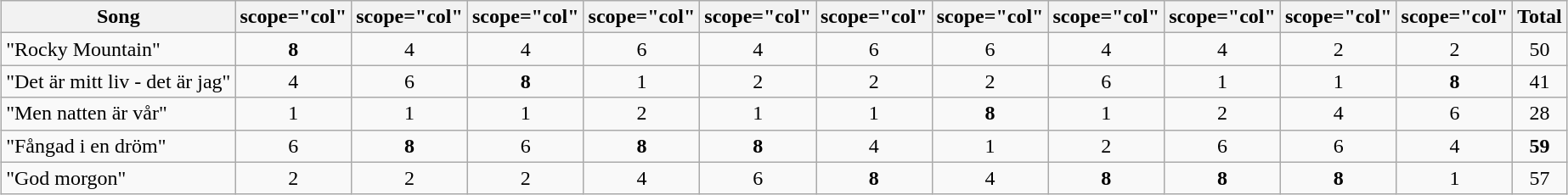<table class="wikitable plainrowheaders" style="margin: 1em auto 1em auto; text-align:center;">
<tr>
<th scope="col">Song</th>
<th>scope="col" </th>
<th>scope="col" </th>
<th>scope="col" </th>
<th>scope="col" </th>
<th>scope="col" </th>
<th>scope="col" </th>
<th>scope="col" </th>
<th>scope="col" </th>
<th>scope="col" </th>
<th>scope="col" </th>
<th>scope="col" </th>
<th scope="col">Total</th>
</tr>
<tr>
<td align=left>"Rocky Mountain"</td>
<td><strong>8</strong></td>
<td>4</td>
<td>4</td>
<td>6</td>
<td>4</td>
<td>6</td>
<td>6</td>
<td>4</td>
<td>4</td>
<td>2</td>
<td>2</td>
<td>50</td>
</tr>
<tr>
<td align=left>"Det är mitt liv - det är jag"</td>
<td>4</td>
<td>6</td>
<td><strong>8</strong></td>
<td>1</td>
<td>2</td>
<td>2</td>
<td>2</td>
<td>6</td>
<td>1</td>
<td>1</td>
<td><strong>8</strong></td>
<td>41</td>
</tr>
<tr>
<td align=left>"Men natten är vår"</td>
<td>1</td>
<td>1</td>
<td>1</td>
<td>2</td>
<td>1</td>
<td>1</td>
<td><strong>8</strong></td>
<td>1</td>
<td>2</td>
<td>4</td>
<td>6</td>
<td>28</td>
</tr>
<tr>
<td align=left>"Fångad i en dröm"</td>
<td>6</td>
<td><strong>8</strong></td>
<td>6</td>
<td><strong>8</strong></td>
<td><strong>8</strong></td>
<td>4</td>
<td>1</td>
<td>2</td>
<td>6</td>
<td>6</td>
<td>4</td>
<td><strong>59</strong></td>
</tr>
<tr>
<td align=left>"God morgon"</td>
<td>2</td>
<td>2</td>
<td>2</td>
<td>4</td>
<td>6</td>
<td><strong>8</strong></td>
<td>4</td>
<td><strong>8</strong></td>
<td><strong>8</strong></td>
<td><strong>8</strong></td>
<td>1</td>
<td>57</td>
</tr>
</table>
